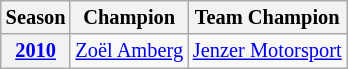<table class="wikitable" style="font-size:85%;">
<tr>
<th>Season</th>
<th>Champion</th>
<th>Team Champion</th>
</tr>
<tr>
<th><a href='#'>2010</a></th>
<td> <a href='#'>Zoël Amberg</a></td>
<td> <a href='#'>Jenzer Motorsport</a></td>
</tr>
</table>
